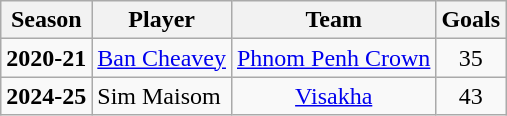<table class="wikitable" style="text-align:center;">
<tr>
<th>Season</th>
<th>Player</th>
<th>Team</th>
<th>Goals</th>
</tr>
<tr>
<td><strong>2020-21</strong></td>
<td align=left> <a href='#'>Ban Cheavey</a></td>
<td><a href='#'>Phnom Penh Crown</a></td>
<td>35</td>
</tr>
<tr>
<td><strong>2024-25</strong></td>
<td align=left> Sim Maisom</td>
<td><a href='#'>Visakha</a></td>
<td>43</td>
</tr>
</table>
